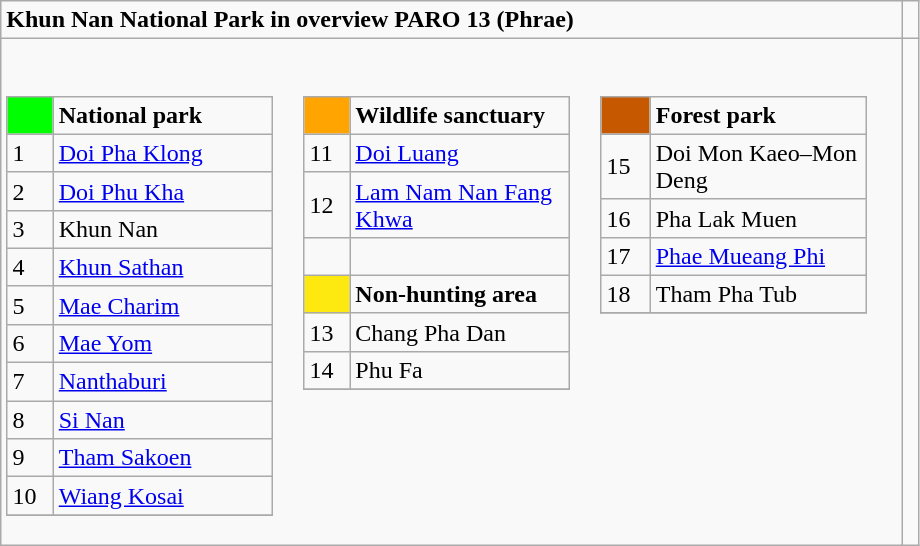<table role="presentation" class="wikitable mw-collapsible mw-collapsed">
<tr>
<td><strong>Khun Nan National Park in overview PARO 13 (Phrae)</strong></td>
<td> </td>
</tr>
<tr>
<td><br><table class= "wikitable" style= "width:30%; display:inline-table;">
<tr>
<td style="width:3%; background:#00FF00;"> </td>
<td style="width:27%;"><strong>National park</strong></td>
</tr>
<tr>
<td>1</td>
<td><a href='#'>Doi Pha Klong</a></td>
</tr>
<tr>
<td>2</td>
<td><a href='#'>Doi Phu Kha</a></td>
</tr>
<tr>
<td>3</td>
<td>Khun Nan</td>
</tr>
<tr>
<td>4</td>
<td><a href='#'>Khun Sathan</a></td>
</tr>
<tr>
<td>5</td>
<td><a href='#'>Mae Charim</a></td>
</tr>
<tr>
<td>6</td>
<td><a href='#'>Mae Yom</a></td>
</tr>
<tr>
<td>7</td>
<td><a href='#'>Nanthaburi</a></td>
</tr>
<tr>
<td>8</td>
<td><a href='#'>Si Nan</a></td>
</tr>
<tr>
<td>9</td>
<td><a href='#'>Tham Sakoen</a></td>
</tr>
<tr>
<td>10</td>
<td><a href='#'>Wiang Kosai</a></td>
</tr>
<tr>
</tr>
</table>
<table class= "wikitable" style= "width:30%; display:inline-table;">
<tr>
<td style="background:#FFA400;"> </td>
<td><strong>Wildlife sanctuary</strong></td>
</tr>
<tr>
<td>11</td>
<td><a href='#'>Doi Luang</a></td>
</tr>
<tr>
<td>12</td>
<td><a href='#'>Lam Nam Nan Fang Khwa</a></td>
</tr>
<tr>
<td>  </td>
</tr>
<tr>
<td style="width:3%; background:#FDE910;"> </td>
<td style="width:30%;"><strong>Non-hunting area</strong></td>
</tr>
<tr>
<td>13</td>
<td>Chang Pha Dan</td>
</tr>
<tr>
<td>14</td>
<td>Phu Fa</td>
</tr>
<tr>
</tr>
</table>
<table class= "wikitable" style= "width:30%; display:inline-table;">
<tr>
<td style="width:3%; background:#C65900;"> </td>
<td style="width:27%;"><strong>Forest park</strong></td>
</tr>
<tr>
<td>15</td>
<td>Doi Mon Kaeo–Mon Deng</td>
</tr>
<tr>
<td>16</td>
<td>Pha Lak Muen</td>
</tr>
<tr>
<td>17</td>
<td><a href='#'>Phae Mueang Phi</a></td>
</tr>
<tr>
<td>18</td>
<td>Tham Pha Tub</td>
</tr>
<tr>
</tr>
</table>
</td>
</tr>
</table>
